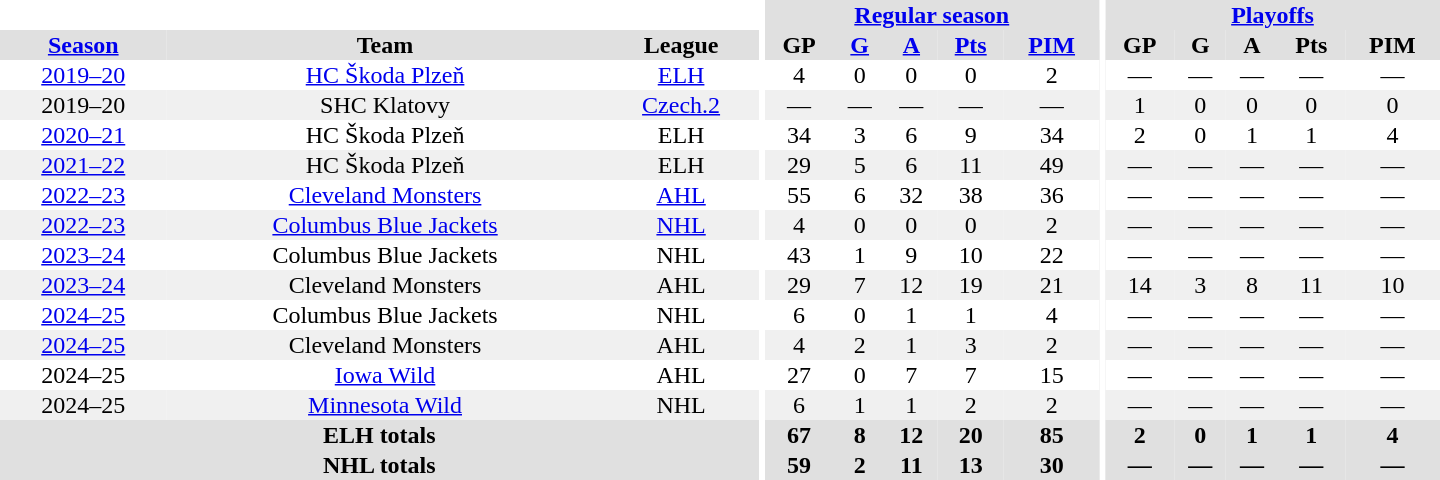<table border="0" cellpadding="1" cellspacing="0" style="text-align:center; width:60em">
<tr bgcolor="#e0e0e0">
<th colspan="3" bgcolor="#ffffff"></th>
<th rowspan="99" bgcolor="#ffffff"></th>
<th colspan="5"><a href='#'>Regular season</a></th>
<th rowspan="99" bgcolor="#ffffff"></th>
<th colspan="5"><a href='#'>Playoffs</a></th>
</tr>
<tr bgcolor="#e0e0e0">
<th><a href='#'>Season</a></th>
<th>Team</th>
<th>League</th>
<th>GP</th>
<th><a href='#'>G</a></th>
<th><a href='#'>A</a></th>
<th><a href='#'>Pts</a></th>
<th><a href='#'>PIM</a></th>
<th>GP</th>
<th>G</th>
<th>A</th>
<th>Pts</th>
<th>PIM</th>
</tr>
<tr>
<td><a href='#'>2019–20</a></td>
<td><a href='#'>HC Škoda Plzeň</a></td>
<td><a href='#'>ELH</a></td>
<td>4</td>
<td>0</td>
<td>0</td>
<td>0</td>
<td>2</td>
<td>—</td>
<td>—</td>
<td>—</td>
<td>—</td>
<td>—</td>
</tr>
<tr bgcolor="#f0f0f0">
<td 2019–20 Czech 2. Liga season>2019–20</td>
<td>SHC Klatovy</td>
<td><a href='#'>Czech.2</a></td>
<td>—</td>
<td>—</td>
<td>—</td>
<td>—</td>
<td>—</td>
<td>1</td>
<td>0</td>
<td>0</td>
<td>0</td>
<td>0</td>
</tr>
<tr>
<td><a href='#'>2020–21</a></td>
<td>HC Škoda Plzeň</td>
<td>ELH</td>
<td>34</td>
<td>3</td>
<td>6</td>
<td>9</td>
<td>34</td>
<td>2</td>
<td>0</td>
<td>1</td>
<td>1</td>
<td>4</td>
</tr>
<tr bgcolor="#f0f0f0">
<td><a href='#'>2021–22</a></td>
<td>HC Škoda Plzeň</td>
<td>ELH</td>
<td>29</td>
<td>5</td>
<td>6</td>
<td>11</td>
<td>49</td>
<td>—</td>
<td>—</td>
<td>—</td>
<td>—</td>
<td>—</td>
</tr>
<tr>
<td><a href='#'>2022–23</a></td>
<td><a href='#'>Cleveland Monsters</a></td>
<td><a href='#'>AHL</a></td>
<td>55</td>
<td>6</td>
<td>32</td>
<td>38</td>
<td>36</td>
<td>—</td>
<td>—</td>
<td>—</td>
<td>—</td>
<td>—</td>
</tr>
<tr bgcolor="#f0f0f0">
<td><a href='#'>2022–23</a></td>
<td><a href='#'>Columbus Blue Jackets</a></td>
<td><a href='#'>NHL</a></td>
<td>4</td>
<td>0</td>
<td>0</td>
<td>0</td>
<td>2</td>
<td>—</td>
<td>—</td>
<td>—</td>
<td>—</td>
<td>—</td>
</tr>
<tr>
<td><a href='#'>2023–24</a></td>
<td>Columbus Blue Jackets</td>
<td>NHL</td>
<td>43</td>
<td>1</td>
<td>9</td>
<td>10</td>
<td>22</td>
<td>—</td>
<td>—</td>
<td>—</td>
<td>—</td>
<td>—</td>
</tr>
<tr bgcolor="#f0f0f0">
<td><a href='#'>2023–24</a></td>
<td>Cleveland Monsters</td>
<td>AHL</td>
<td>29</td>
<td>7</td>
<td>12</td>
<td>19</td>
<td>21</td>
<td>14</td>
<td>3</td>
<td>8</td>
<td>11</td>
<td>10</td>
</tr>
<tr>
<td><a href='#'>2024–25</a></td>
<td>Columbus Blue Jackets</td>
<td>NHL</td>
<td>6</td>
<td>0</td>
<td>1</td>
<td>1</td>
<td>4</td>
<td>—</td>
<td>—</td>
<td>—</td>
<td>—</td>
<td>—</td>
</tr>
<tr bgcolor="#f0f0f0">
<td><a href='#'>2024–25</a></td>
<td>Cleveland Monsters</td>
<td>AHL</td>
<td>4</td>
<td>2</td>
<td>1</td>
<td>3</td>
<td>2</td>
<td>—</td>
<td>—</td>
<td>—</td>
<td>—</td>
<td>—</td>
</tr>
<tr>
<td>2024–25</td>
<td><a href='#'>Iowa Wild</a></td>
<td>AHL</td>
<td>27</td>
<td>0</td>
<td>7</td>
<td>7</td>
<td>15</td>
<td>—</td>
<td>—</td>
<td>—</td>
<td>—</td>
<td>—</td>
</tr>
<tr bgcolor="#f0f0f0">
<td>2024–25</td>
<td><a href='#'>Minnesota Wild</a></td>
<td>NHL</td>
<td>6</td>
<td>1</td>
<td>1</td>
<td>2</td>
<td>2</td>
<td>—</td>
<td>—</td>
<td>—</td>
<td>—</td>
<td>—</td>
</tr>
<tr style="background:#e0e0e0;">
<th colspan="3">ELH totals</th>
<th>67</th>
<th>8</th>
<th>12</th>
<th>20</th>
<th>85</th>
<th>2</th>
<th>0</th>
<th>1</th>
<th>1</th>
<th>4</th>
</tr>
<tr style="background:#e0e0e0;">
<th colspan="3">NHL totals</th>
<th>59</th>
<th>2</th>
<th>11</th>
<th>13</th>
<th>30</th>
<th>—</th>
<th>—</th>
<th>—</th>
<th>—</th>
<th>—</th>
</tr>
</table>
